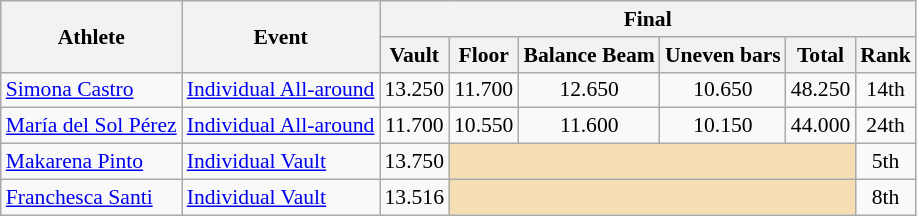<table class="wikitable" style="font-size:90%">
<tr>
<th rowspan="2">Athlete</th>
<th rowspan="2">Event</th>
<th colspan = "6">Final</th>
</tr>
<tr>
<th>Vault</th>
<th>Floor</th>
<th>Balance Beam</th>
<th>Uneven bars</th>
<th>Total</th>
<th>Rank</th>
</tr>
<tr>
<td><a href='#'>Simona Castro</a></td>
<td><a href='#'>Individual All-around</a></td>
<td align=center>13.250</td>
<td align=center>11.700</td>
<td align=center>12.650</td>
<td align=center>10.650</td>
<td align=center>48.250</td>
<td align=center>14th</td>
</tr>
<tr>
<td><a href='#'>María del Sol Pérez</a></td>
<td><a href='#'>Individual All-around</a></td>
<td align=center>11.700</td>
<td align=center>10.550</td>
<td align=center>11.600</td>
<td align=center>10.150</td>
<td align=center>44.000</td>
<td align=center>24th</td>
</tr>
<tr>
<td><a href='#'>Makarena Pinto</a></td>
<td><a href='#'>Individual Vault</a></td>
<td align=center>13.750</td>
<td align=center colspan=4 bgcolor=wheat></td>
<td align=center>5th</td>
</tr>
<tr>
<td><a href='#'>Franchesca Santi</a></td>
<td><a href='#'>Individual Vault</a></td>
<td align=center>13.516</td>
<td align=center colspan=4 bgcolor=wheat></td>
<td align=center>8th</td>
</tr>
</table>
